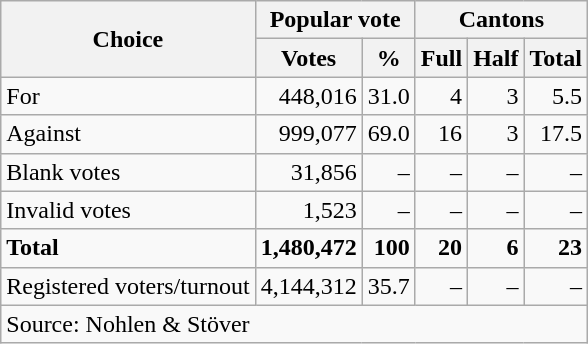<table class=wikitable style=text-align:right>
<tr>
<th rowspan=2>Choice</th>
<th colspan=2>Popular vote</th>
<th colspan=3>Cantons</th>
</tr>
<tr>
<th>Votes</th>
<th>%</th>
<th>Full</th>
<th>Half</th>
<th>Total</th>
</tr>
<tr>
<td align=left>For</td>
<td>448,016</td>
<td>31.0</td>
<td>4</td>
<td>3</td>
<td>5.5</td>
</tr>
<tr>
<td align=left>Against</td>
<td>999,077</td>
<td>69.0</td>
<td>16</td>
<td>3</td>
<td>17.5</td>
</tr>
<tr>
<td align=left>Blank votes</td>
<td>31,856</td>
<td>–</td>
<td>–</td>
<td>–</td>
<td>–</td>
</tr>
<tr>
<td align=left>Invalid votes</td>
<td>1,523</td>
<td>–</td>
<td>–</td>
<td>–</td>
<td>–</td>
</tr>
<tr>
<td align=left><strong>Total</strong></td>
<td><strong>1,480,472</strong></td>
<td><strong>100</strong></td>
<td><strong>20</strong></td>
<td><strong>6</strong></td>
<td><strong>23</strong></td>
</tr>
<tr>
<td align=left>Registered voters/turnout</td>
<td>4,144,312</td>
<td>35.7</td>
<td>–</td>
<td>–</td>
<td>–</td>
</tr>
<tr>
<td align=left colspan=11>Source: Nohlen & Stöver</td>
</tr>
</table>
